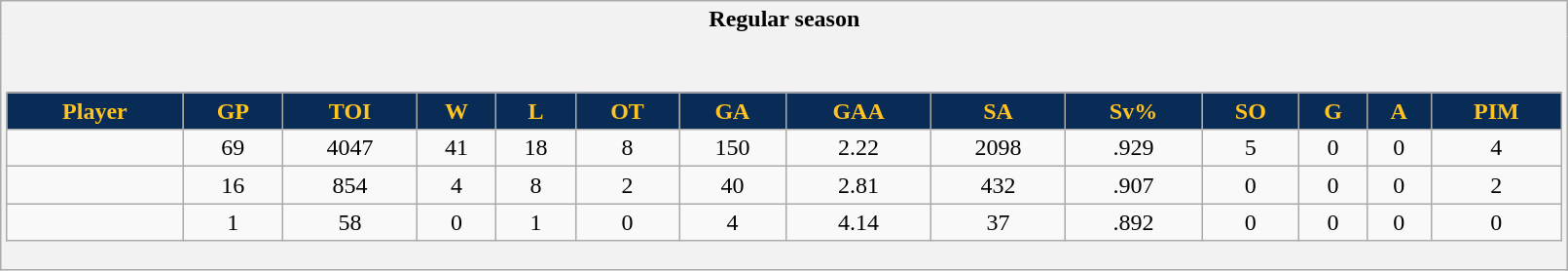<table class="wikitable" style="border: 1px solid #aaa;" width="85%">
<tr>
<th style="border: 0;">Regular season</th>
</tr>
<tr>
<td style="background: #f2f2f2; border: 0; text-align: center;"><br><table class="wikitable sortable" width="100%">
<tr align="center"  bgcolor="#dddddd">
<th style="background:#092c57;color:#ffc322;">Player</th>
<th style="background:#092c57;color:#ffc322;">GP</th>
<th style="background:#092c57;color:#ffc322;">TOI</th>
<th style="background:#092c57;color:#ffc322;">W</th>
<th style="background:#092c57;color:#ffc322;">L</th>
<th style="background:#092c57;color:#ffc322;">OT</th>
<th style="background:#092c57;color:#ffc322;">GA</th>
<th style="background:#092c57;color:#ffc322;">GAA</th>
<th style="background:#092c57;color:#ffc322;">SA</th>
<th style="background:#092c57;color:#ffc322;">Sv%</th>
<th style="background:#092c57;color:#ffc322;">SO</th>
<th style="background:#092c57;color:#ffc322;">G</th>
<th style="background:#092c57;color:#ffc322;">A</th>
<th style="background:#092c57;color:#ffc322;">PIM</th>
</tr>
<tr align=center>
<td></td>
<td>69</td>
<td>4047</td>
<td>41</td>
<td>18</td>
<td>8</td>
<td>150</td>
<td>2.22</td>
<td>2098</td>
<td>.929</td>
<td>5</td>
<td>0</td>
<td>0</td>
<td>4</td>
</tr>
<tr align=center>
<td></td>
<td>16</td>
<td>854</td>
<td>4</td>
<td>8</td>
<td>2</td>
<td>40</td>
<td>2.81</td>
<td>432</td>
<td>.907</td>
<td>0</td>
<td>0</td>
<td>0</td>
<td>2</td>
</tr>
<tr align=center>
<td></td>
<td>1</td>
<td>58</td>
<td>0</td>
<td>1</td>
<td>0</td>
<td>4</td>
<td>4.14</td>
<td>37</td>
<td>.892</td>
<td>0</td>
<td>0</td>
<td>0</td>
<td>0</td>
</tr>
</table>
</td>
</tr>
</table>
